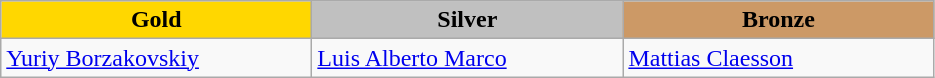<table class="wikitable" style="text-align:left">
<tr align="center">
<td width=200 bgcolor=gold><strong>Gold</strong></td>
<td width=200 bgcolor=silver><strong>Silver</strong></td>
<td width=200 bgcolor=CC9966><strong>Bronze</strong></td>
</tr>
<tr>
<td><a href='#'>Yuriy Borzakovskiy</a><br><em></em></td>
<td><a href='#'>Luis Alberto Marco</a><br><em></em></td>
<td><a href='#'>Mattias Claesson</a><br><em></em></td>
</tr>
</table>
